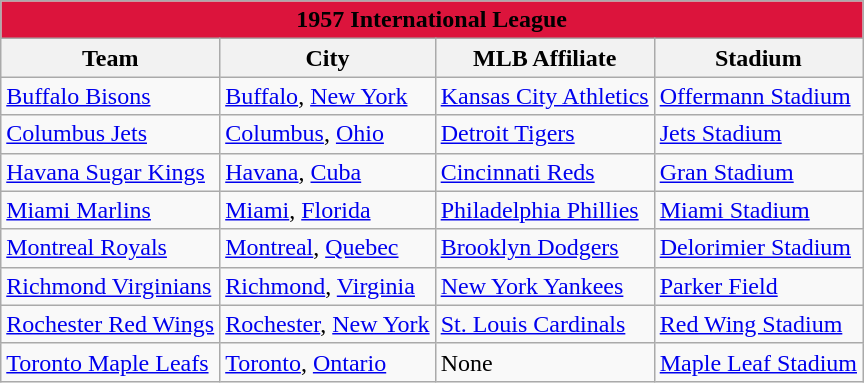<table class="wikitable" style="width:auto">
<tr>
<td bgcolor="#DC143C" align="center" colspan="7"><strong><span>1957 International League</span></strong></td>
</tr>
<tr>
<th>Team</th>
<th>City</th>
<th>MLB Affiliate</th>
<th>Stadium</th>
</tr>
<tr>
<td><a href='#'>Buffalo Bisons</a></td>
<td><a href='#'>Buffalo</a>, <a href='#'>New York</a></td>
<td><a href='#'>Kansas City Athletics</a></td>
<td><a href='#'>Offermann Stadium</a></td>
</tr>
<tr>
<td><a href='#'>Columbus Jets</a></td>
<td><a href='#'>Columbus</a>, <a href='#'>Ohio</a></td>
<td><a href='#'>Detroit Tigers</a></td>
<td><a href='#'>Jets Stadium</a></td>
</tr>
<tr>
<td><a href='#'>Havana Sugar Kings</a></td>
<td><a href='#'>Havana</a>, <a href='#'>Cuba</a></td>
<td><a href='#'>Cincinnati Reds</a></td>
<td><a href='#'>Gran Stadium</a></td>
</tr>
<tr>
<td><a href='#'>Miami Marlins</a></td>
<td><a href='#'>Miami</a>, <a href='#'>Florida</a></td>
<td><a href='#'>Philadelphia Phillies</a></td>
<td><a href='#'>Miami Stadium</a></td>
</tr>
<tr>
<td><a href='#'>Montreal Royals</a></td>
<td><a href='#'>Montreal</a>, <a href='#'>Quebec</a></td>
<td><a href='#'>Brooklyn Dodgers</a></td>
<td><a href='#'>Delorimier Stadium</a></td>
</tr>
<tr>
<td><a href='#'>Richmond Virginians</a></td>
<td><a href='#'>Richmond</a>, <a href='#'>Virginia</a></td>
<td><a href='#'>New York Yankees</a></td>
<td><a href='#'>Parker Field</a></td>
</tr>
<tr>
<td><a href='#'>Rochester Red Wings</a></td>
<td><a href='#'>Rochester</a>, <a href='#'>New York</a></td>
<td><a href='#'>St. Louis Cardinals</a></td>
<td><a href='#'>Red Wing Stadium</a></td>
</tr>
<tr>
<td><a href='#'>Toronto Maple Leafs</a></td>
<td><a href='#'>Toronto</a>, <a href='#'>Ontario</a></td>
<td>None</td>
<td><a href='#'>Maple Leaf Stadium</a></td>
</tr>
</table>
